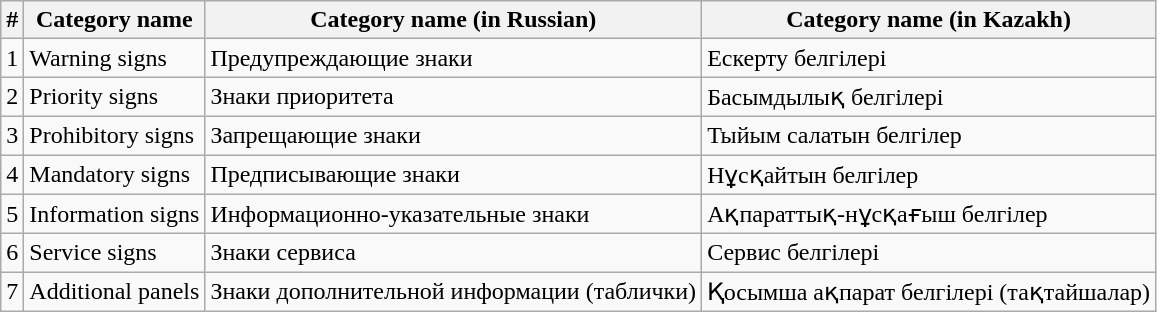<table class="wikitable">
<tr>
<th>#</th>
<th>Category name</th>
<th>Category name (in Russian)</th>
<th>Category name (in Kazakh)</th>
</tr>
<tr>
<td>1</td>
<td>Warning signs</td>
<td>Предупреждающие знаки</td>
<td>Ескерту белгілері</td>
</tr>
<tr>
<td>2</td>
<td>Priority signs</td>
<td>Знаки приоритета</td>
<td>Басымдылық белгілері</td>
</tr>
<tr>
<td>3</td>
<td>Prohibitory signs</td>
<td>Запрещающие знаки</td>
<td>Тыйым салатын белгілер</td>
</tr>
<tr>
<td>4</td>
<td>Mandatory signs</td>
<td>Предписывающие знаки</td>
<td>Нұсқайтын белгілер</td>
</tr>
<tr>
<td>5</td>
<td>Information signs</td>
<td>Информационно-указательные знаки</td>
<td>Ақпараттық-нұсқағыш белгілер</td>
</tr>
<tr>
<td>6</td>
<td>Service signs</td>
<td>Знаки сервиса</td>
<td>Сервис белгілері</td>
</tr>
<tr>
<td>7</td>
<td>Additional panels</td>
<td>Знаки дополнительной информации (таблички)</td>
<td>Қосымша ақпарат белгілері (тақтайшалар)</td>
</tr>
</table>
